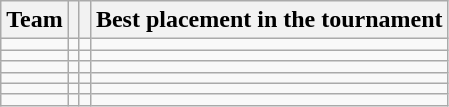<table class="wikitable sortable">
<tr>
<th>Team</th>
<th></th>
<th></th>
<th>Best placement in the tournament</th>
</tr>
<tr>
<td></td>
<td></td>
<td></td>
<td></td>
</tr>
<tr>
<td></td>
<td></td>
<td></td>
<td></td>
</tr>
<tr>
<td></td>
<td></td>
<td></td>
<td></td>
</tr>
<tr>
<td></td>
<td></td>
<td></td>
<td></td>
</tr>
<tr>
<td></td>
<td></td>
<td></td>
<td></td>
</tr>
<tr>
<td></td>
<td></td>
<td></td>
<td></td>
</tr>
</table>
